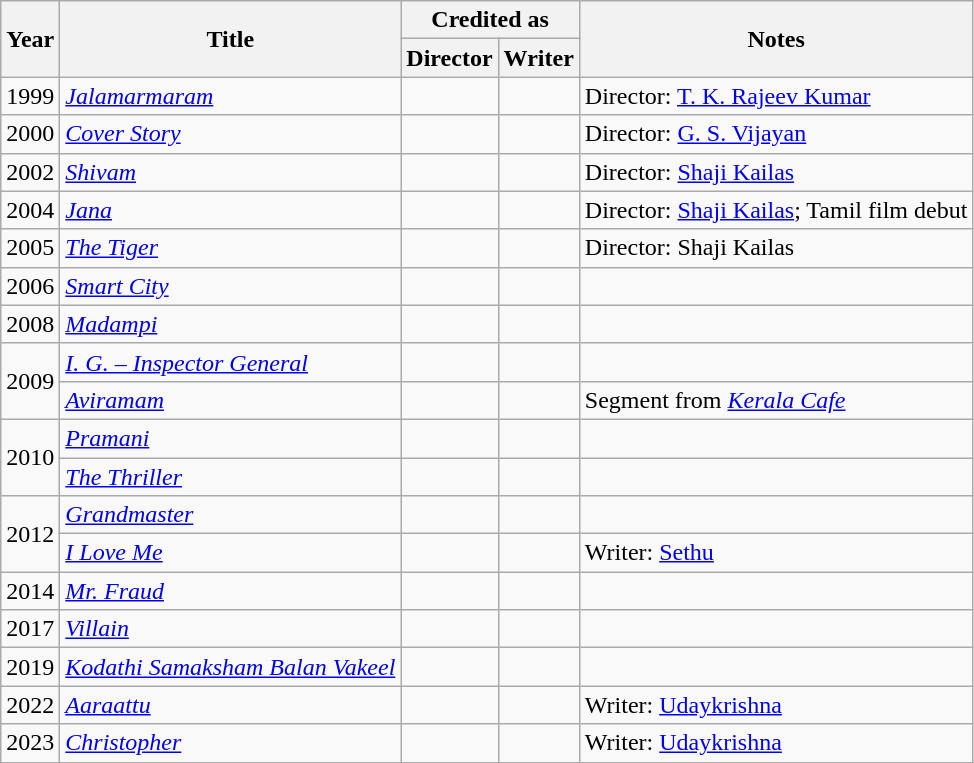<table class="wikitable">
<tr>
<th rowspan="2">Year</th>
<th rowspan="2">Title</th>
<th colspan="2">Credited as</th>
<th rowspan="2" class="unsortable">Notes</th>
</tr>
<tr>
<th>Director</th>
<th>Writer</th>
</tr>
<tr>
<td>1999</td>
<td><em><a href='#'>Jalamarmaram</a></em></td>
<td></td>
<td></td>
<td>Director: <a href='#'>T. K. Rajeev Kumar</a></td>
</tr>
<tr>
<td>2000</td>
<td><em><a href='#'>Cover Story</a></em></td>
<td></td>
<td></td>
<td>Director: <a href='#'>G. S. Vijayan</a></td>
</tr>
<tr>
<td>2002</td>
<td><em><a href='#'>Shivam</a></em></td>
<td></td>
<td></td>
<td>Director: <a href='#'>Shaji Kailas</a></td>
</tr>
<tr>
<td>2004</td>
<td><em><a href='#'>Jana</a></em></td>
<td></td>
<td></td>
<td>Director: <a href='#'>Shaji Kailas</a>; Tamil film debut</td>
</tr>
<tr>
<td>2005</td>
<td><em><a href='#'>The Tiger</a></em></td>
<td></td>
<td></td>
<td>Director: Shaji Kailas</td>
</tr>
<tr>
<td>2006</td>
<td><em><a href='#'>Smart City</a></em></td>
<td></td>
<td></td>
<td></td>
</tr>
<tr>
<td>2008</td>
<td><em><a href='#'>Madampi</a></em></td>
<td></td>
<td></td>
<td></td>
</tr>
<tr>
<td rowspan="2">2009</td>
<td><em><a href='#'>I. G. – Inspector General</a></em></td>
<td></td>
<td></td>
<td></td>
</tr>
<tr>
<td><em><a href='#'>Aviramam</a></em></td>
<td></td>
<td></td>
<td>Segment from <em><a href='#'>Kerala Cafe</a></em></td>
</tr>
<tr>
<td rowspan="2">2010</td>
<td><em><a href='#'>Pramani</a></em></td>
<td></td>
<td></td>
<td></td>
</tr>
<tr>
<td><em><a href='#'>The Thriller</a></em></td>
<td></td>
<td></td>
<td></td>
</tr>
<tr>
<td rowspan="2">2012</td>
<td><em><a href='#'>Grandmaster</a></em></td>
<td></td>
<td></td>
<td></td>
</tr>
<tr>
<td><em><a href='#'>I Love Me</a></em></td>
<td></td>
<td></td>
<td>Writer: <a href='#'>Sethu</a></td>
</tr>
<tr>
<td>2014</td>
<td><em><a href='#'>Mr. Fraud</a></em></td>
<td></td>
<td></td>
<td></td>
</tr>
<tr>
<td>2017</td>
<td><em><a href='#'>Villain</a></em></td>
<td></td>
<td></td>
<td></td>
</tr>
<tr>
<td>2019</td>
<td><em><a href='#'>Kodathi Samaksham Balan Vakeel</a></em></td>
<td></td>
<td></td>
<td></td>
</tr>
<tr>
<td>2022</td>
<td><em><a href='#'>Aaraattu</a></em></td>
<td></td>
<td></td>
<td>Writer: <a href='#'>Udaykrishna</a></td>
</tr>
<tr>
<td>2023</td>
<td><em><a href='#'>Christopher</a></em></td>
<td></td>
<td></td>
<td>Writer: <a href='#'>Udaykrishna</a></td>
</tr>
</table>
